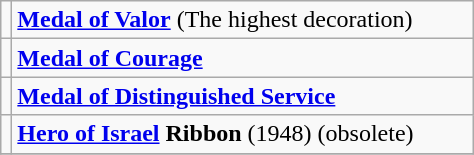<table class="wikitable">
<tr>
<td></td>
<td width="300"><strong><a href='#'>Medal of Valor</a></strong> (The highest decoration)</td>
</tr>
<tr>
<td></td>
<td width="300"><strong><a href='#'>Medal of Courage</a></strong></td>
</tr>
<tr>
<td></td>
<td width="300"><strong><a href='#'>Medal of Distinguished Service</a></strong></td>
</tr>
<tr>
<td></td>
<td><strong><a href='#'>Hero of Israel</a> Ribbon</strong> (1948) (obsolete)</td>
</tr>
<tr>
</tr>
</table>
